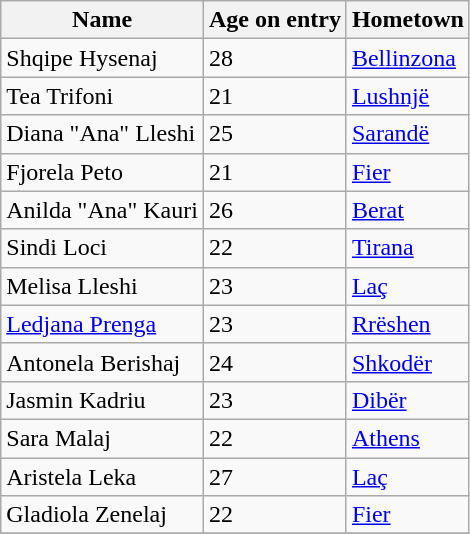<table class="wikitable sortable">
<tr>
<th class="unsortable">Name</th>
<th class="unsortable">Age on entry</th>
<th class="unsortable">Hometown</th>
</tr>
<tr>
<td>Shqipe Hysenaj</td>
<td>28</td>
<td><a href='#'>Bellinzona</a></td>
</tr>
<tr>
<td>Tea Trifoni</td>
<td>21</td>
<td><a href='#'>Lushnjë</a></td>
</tr>
<tr>
<td>Diana "Ana" Lleshi</td>
<td>25</td>
<td><a href='#'>Sarandë</a></td>
</tr>
<tr>
<td>Fjorela Peto</td>
<td>21</td>
<td><a href='#'>Fier</a></td>
</tr>
<tr>
<td>Anilda "Ana" Kauri</td>
<td>26</td>
<td><a href='#'>Berat</a></td>
</tr>
<tr>
<td>Sindi Loci</td>
<td>22</td>
<td><a href='#'>Tirana</a></td>
</tr>
<tr>
<td>Melisa Lleshi</td>
<td>23</td>
<td><a href='#'>Laç</a></td>
</tr>
<tr>
<td><a href='#'>Ledjana Prenga</a></td>
<td>23</td>
<td><a href='#'>Rrëshen</a></td>
</tr>
<tr>
<td>Antonela Berishaj</td>
<td>24</td>
<td><a href='#'>Shkodër</a></td>
</tr>
<tr>
<td>Jasmin Kadriu</td>
<td>23</td>
<td><a href='#'>Dibër</a></td>
</tr>
<tr>
<td>Sara Malaj</td>
<td>22</td>
<td><a href='#'>Athens</a></td>
</tr>
<tr>
<td>Aristela Leka</td>
<td>27</td>
<td><a href='#'>Laç</a></td>
</tr>
<tr>
<td>Gladiola Zenelaj</td>
<td>22</td>
<td><a href='#'>Fier</a></td>
</tr>
<tr>
</tr>
</table>
